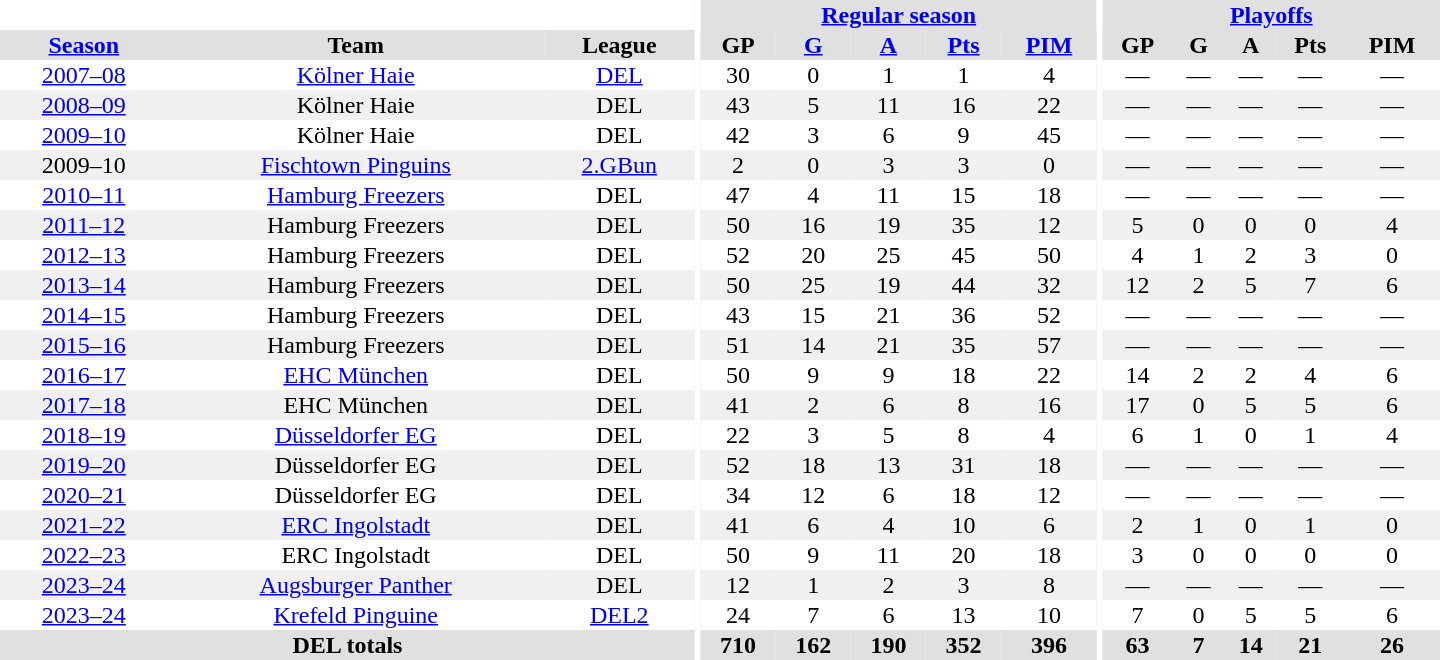<table border="0" cellpadding="1" cellspacing="0" style="text-align:center; width:60em">
<tr bgcolor="#e0e0e0">
<th colspan="3" bgcolor="#ffffff"></th>
<th rowspan="99" bgcolor="#ffffff"></th>
<th colspan="5"><a href='#'>Regular season</a></th>
<th rowspan="99" bgcolor="#ffffff"></th>
<th colspan="5"><a href='#'>Playoffs</a></th>
</tr>
<tr bgcolor="#e0e0e0">
<th><a href='#'>Season</a></th>
<th>Team</th>
<th>League</th>
<th>GP</th>
<th><a href='#'>G</a></th>
<th><a href='#'>A</a></th>
<th><a href='#'>Pts</a></th>
<th><a href='#'>PIM</a></th>
<th>GP</th>
<th>G</th>
<th>A</th>
<th>Pts</th>
<th>PIM</th>
</tr>
<tr ALIGN="center">
<td><a href='#'>2007–08</a></td>
<td><a href='#'>Kölner Haie</a></td>
<td><a href='#'>DEL</a></td>
<td>30</td>
<td>0</td>
<td>1</td>
<td>1</td>
<td>4</td>
<td>—</td>
<td>—</td>
<td>—</td>
<td>—</td>
<td>—</td>
</tr>
<tr ALIGN="center" bgcolor="#f0f0f0">
<td><a href='#'>2008–09</a></td>
<td>Kölner Haie</td>
<td>DEL</td>
<td>43</td>
<td>5</td>
<td>11</td>
<td>16</td>
<td>22</td>
<td>—</td>
<td>—</td>
<td>—</td>
<td>—</td>
<td>—</td>
</tr>
<tr ALIGN="center">
<td><a href='#'>2009–10</a></td>
<td>Kölner Haie</td>
<td>DEL</td>
<td>42</td>
<td>3</td>
<td>6</td>
<td>9</td>
<td>45</td>
<td>—</td>
<td>—</td>
<td>—</td>
<td>—</td>
<td>—</td>
</tr>
<tr ALIGN="center" bgcolor="#f0f0f0">
<td>2009–10</td>
<td><a href='#'>Fischtown Pinguins</a></td>
<td><a href='#'>2.GBun</a></td>
<td>2</td>
<td>0</td>
<td>3</td>
<td>3</td>
<td>0</td>
<td>—</td>
<td>—</td>
<td>—</td>
<td>—</td>
<td>—</td>
</tr>
<tr ALIGN="center">
<td><a href='#'>2010–11</a></td>
<td><a href='#'>Hamburg Freezers</a></td>
<td>DEL</td>
<td>47</td>
<td>4</td>
<td>11</td>
<td>15</td>
<td>18</td>
<td>—</td>
<td>—</td>
<td>—</td>
<td>—</td>
<td>—</td>
</tr>
<tr ALIGN="center" bgcolor="#f0f0f0">
<td><a href='#'>2011–12</a></td>
<td>Hamburg Freezers</td>
<td>DEL</td>
<td>50</td>
<td>16</td>
<td>19</td>
<td>35</td>
<td>12</td>
<td>5</td>
<td>0</td>
<td>0</td>
<td>0</td>
<td>4</td>
</tr>
<tr ALIGN="center">
<td><a href='#'>2012–13</a></td>
<td>Hamburg Freezers</td>
<td>DEL</td>
<td>52</td>
<td>20</td>
<td>25</td>
<td>45</td>
<td>50</td>
<td>4</td>
<td>1</td>
<td>2</td>
<td>3</td>
<td>0</td>
</tr>
<tr ALIGN="center" bgcolor="#f0f0f0">
<td><a href='#'>2013–14</a></td>
<td>Hamburg Freezers</td>
<td>DEL</td>
<td>50</td>
<td>25</td>
<td>19</td>
<td>44</td>
<td>32</td>
<td>12</td>
<td>2</td>
<td>5</td>
<td>7</td>
<td>6</td>
</tr>
<tr ALIGN="center">
<td><a href='#'>2014–15</a></td>
<td>Hamburg Freezers</td>
<td>DEL</td>
<td>43</td>
<td>15</td>
<td>21</td>
<td>36</td>
<td>52</td>
<td>—</td>
<td>—</td>
<td>—</td>
<td>—</td>
<td>—</td>
</tr>
<tr ALIGN="center" bgcolor="#f0f0f0">
<td><a href='#'>2015–16</a></td>
<td>Hamburg Freezers</td>
<td>DEL</td>
<td>51</td>
<td>14</td>
<td>21</td>
<td>35</td>
<td>57</td>
<td>—</td>
<td>—</td>
<td>—</td>
<td>—</td>
<td>—</td>
</tr>
<tr ALIGN="center">
<td><a href='#'>2016–17</a></td>
<td><a href='#'>EHC München</a></td>
<td>DEL</td>
<td>50</td>
<td>9</td>
<td>9</td>
<td>18</td>
<td>22</td>
<td>14</td>
<td>2</td>
<td>2</td>
<td>4</td>
<td>6</td>
</tr>
<tr ALIGN="center"  bgcolor="#f0f0f0">
<td><a href='#'>2017–18</a></td>
<td>EHC München</td>
<td>DEL</td>
<td>41</td>
<td>2</td>
<td>6</td>
<td>8</td>
<td>16</td>
<td>17</td>
<td>0</td>
<td>5</td>
<td>5</td>
<td>6</td>
</tr>
<tr ALIGN="center">
<td><a href='#'>2018–19</a></td>
<td><a href='#'>Düsseldorfer EG</a></td>
<td>DEL</td>
<td>22</td>
<td>3</td>
<td>5</td>
<td>8</td>
<td>4</td>
<td>6</td>
<td>1</td>
<td>0</td>
<td>1</td>
<td>4</td>
</tr>
<tr align="center"  bgcolor="#f0f0f0">
<td><a href='#'>2019–20</a></td>
<td>Düsseldorfer EG</td>
<td>DEL</td>
<td>52</td>
<td>18</td>
<td>13</td>
<td>31</td>
<td>18</td>
<td>—</td>
<td>—</td>
<td>—</td>
<td>—</td>
<td>—</td>
</tr>
<tr align="center">
<td><a href='#'>2020–21</a></td>
<td>Düsseldorfer EG</td>
<td>DEL</td>
<td>34</td>
<td>12</td>
<td>6</td>
<td>18</td>
<td>12</td>
<td>—</td>
<td>—</td>
<td>—</td>
<td>—</td>
<td>—</td>
</tr>
<tr align="center"  bgcolor="#f0f0f0">
<td><a href='#'>2021–22</a></td>
<td><a href='#'>ERC Ingolstadt</a></td>
<td>DEL</td>
<td>41</td>
<td>6</td>
<td>4</td>
<td>10</td>
<td>6</td>
<td>2</td>
<td>1</td>
<td>0</td>
<td>1</td>
<td>0</td>
</tr>
<tr align="center">
<td><a href='#'>2022–23</a></td>
<td>ERC Ingolstadt</td>
<td>DEL</td>
<td>50</td>
<td>9</td>
<td>11</td>
<td>20</td>
<td>18</td>
<td>3</td>
<td>0</td>
<td>0</td>
<td>0</td>
<td>0</td>
</tr>
<tr align="center"  bgcolor="#f0f0f0">
<td><a href='#'>2023–24</a></td>
<td><a href='#'>Augsburger Panther</a></td>
<td>DEL</td>
<td>12</td>
<td>1</td>
<td>2</td>
<td>3</td>
<td>8</td>
<td>—</td>
<td>—</td>
<td>—</td>
<td>—</td>
<td>—</td>
</tr>
<tr align="center">
<td><a href='#'>2023–24</a></td>
<td><a href='#'>Krefeld Pinguine</a></td>
<td><a href='#'>DEL2</a></td>
<td>24</td>
<td>7</td>
<td>6</td>
<td>13</td>
<td>10</td>
<td>7</td>
<td>0</td>
<td>5</td>
<td>5</td>
<td>6</td>
</tr>
<tr bgcolor="#e0e0e0">
<th colspan="3">DEL totals</th>
<th>710</th>
<th>162</th>
<th>190</th>
<th>352</th>
<th>396</th>
<th>63</th>
<th>7</th>
<th>14</th>
<th>21</th>
<th>26</th>
</tr>
</table>
